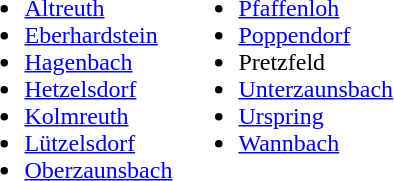<table>
<tr>
<td valign="top"><br><ul><li><a href='#'>Altreuth</a></li><li><a href='#'>Eberhardstein</a></li><li><a href='#'>Hagenbach</a></li><li><a href='#'>Hetzelsdorf</a></li><li><a href='#'>Kolmreuth</a></li><li><a href='#'>Lützelsdorf</a></li><li><a href='#'>Oberzaunsbach</a></li></ul></td>
<td valign="top"><br><ul><li><a href='#'>Pfaffenloh</a></li><li><a href='#'>Poppendorf</a></li><li>Pretzfeld</li><li><a href='#'>Unterzaunsbach</a></li><li><a href='#'>Urspring</a></li><li><a href='#'>Wannbach</a></li></ul></td>
</tr>
</table>
